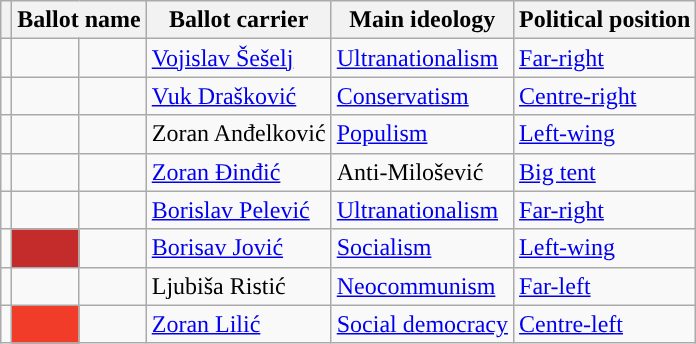<table class=wikitable>
<tr>
<th></th>
<th colspan="2">Ballot name</th>
<th>Ballot carrier</th>
<th>Main ideology</th>
<th>Political position</th>
</tr>
<tr>
<td></td>
<td style="background:"></td>
<td></td>
<td><a href='#'>Vojislav Šešelj</a></td>
<td><a href='#'>Ultranationalism</a></td>
<td><a href='#'>Far-right</a></td>
</tr>
<tr>
<td></td>
<td style="background:"></td>
<td></td>
<td><a href='#'>Vuk Drašković</a></td>
<td><a href='#'>Conservatism</a></td>
<td><a href='#'>Centre-right</a></td>
</tr>
<tr>
<td></td>
<td style="background:"></td>
<td></td>
<td>Zoran Anđelković</td>
<td><a href='#'>Populism</a></td>
<td><a href='#'>Left-wing</a></td>
</tr>
<tr>
<td></td>
<td style="background:"></td>
<td></td>
<td><a href='#'>Zoran Đinđić</a></td>
<td>Anti-Milošević</td>
<td><a href='#'>Big tent</a></td>
</tr>
<tr>
<td></td>
<td style="background:"></td>
<td></td>
<td><a href='#'>Borislav Pelević</a></td>
<td><a href='#'>Ultranationalism</a></td>
<td><a href='#'>Far-right</a></td>
</tr>
<tr>
<td></td>
<td style="background:#C42B2B"></td>
<td></td>
<td><a href='#'>Borisav Jović</a></td>
<td><a href='#'>Socialism</a></td>
<td><a href='#'>Left-wing</a></td>
</tr>
<tr>
<td></td>
<td style="background:"></td>
<td></td>
<td>Ljubiša Ristić</td>
<td><a href='#'>Neocommunism</a></td>
<td><a href='#'>Far-left</a></td>
</tr>
<tr>
<td></td>
<td style="background:#F13C2A"></td>
<td></td>
<td><a href='#'>Zoran Lilić</a></td>
<td><a href='#'>Social democracy</a></td>
<td><a href='#'>Centre-left</a></td>
</tr>
</table>
